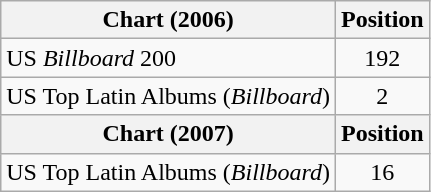<table class="wikitable">
<tr>
<th>Chart (2006)</th>
<th>Position</th>
</tr>
<tr>
<td>US <em>Billboard</em> 200</td>
<td align="center">192</td>
</tr>
<tr>
<td>US Top Latin Albums (<em>Billboard</em>)</td>
<td align="center">2</td>
</tr>
<tr>
<th>Chart (2007)</th>
<th>Position</th>
</tr>
<tr>
<td>US Top Latin Albums (<em>Billboard</em>)</td>
<td align="center">16</td>
</tr>
</table>
